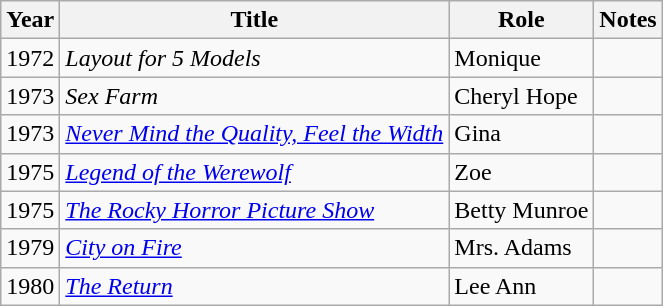<table class="wikitable">
<tr>
<th>Year</th>
<th>Title</th>
<th>Role</th>
<th>Notes</th>
</tr>
<tr>
<td>1972</td>
<td><em>Layout for 5 Models</em></td>
<td>Monique</td>
<td></td>
</tr>
<tr>
<td>1973</td>
<td><em>Sex Farm</em></td>
<td>Cheryl Hope</td>
<td></td>
</tr>
<tr>
<td>1973</td>
<td><em><a href='#'>Never Mind the Quality, Feel the Width</a></em></td>
<td>Gina</td>
<td></td>
</tr>
<tr>
<td>1975</td>
<td><em><a href='#'>Legend of the Werewolf</a></em></td>
<td>Zoe</td>
<td></td>
</tr>
<tr>
<td>1975</td>
<td><em><a href='#'>The Rocky Horror Picture Show</a></em></td>
<td>Betty Munroe</td>
<td></td>
</tr>
<tr>
<td>1979</td>
<td><em><a href='#'>City on Fire</a></em></td>
<td>Mrs. Adams</td>
<td></td>
</tr>
<tr>
<td>1980</td>
<td><em><a href='#'>The Return</a></em></td>
<td>Lee Ann</td>
<td></td>
</tr>
</table>
